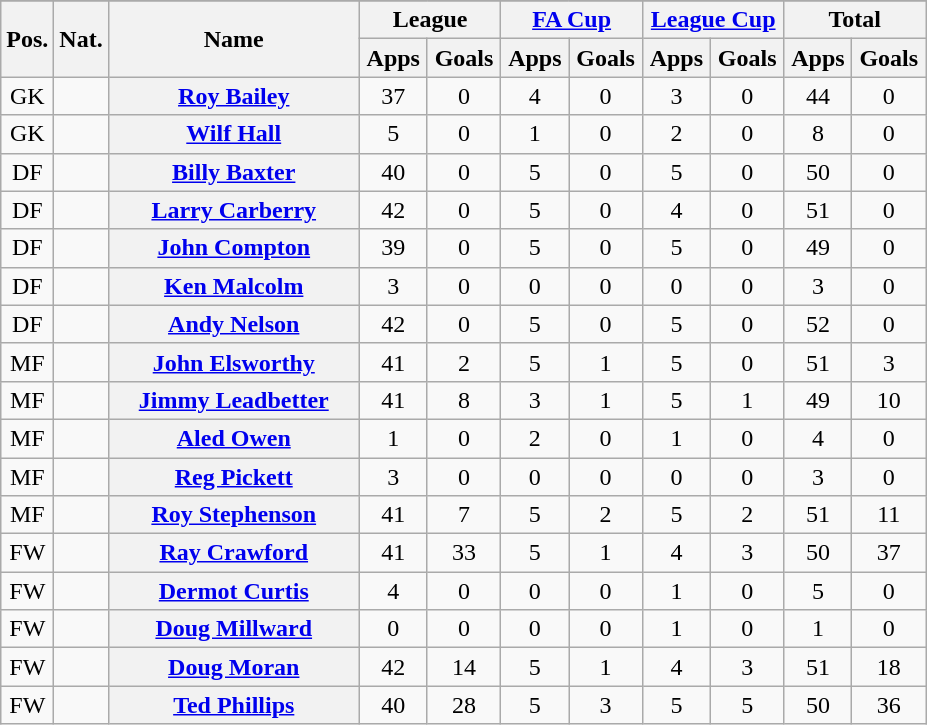<table class="wikitable plainrowheaders" style="text-align:center">
<tr>
</tr>
<tr>
<th scope=col rowspan="2">Pos.</th>
<th scope=col rowspan="2">Nat.</th>
<th scope=col rowspan="2" width="160">Name</th>
<th scope=col colspan="2" width="87">League</th>
<th scope=col colspan="2" width="87"><a href='#'>FA Cup</a></th>
<th scope=col colspan="2" width="87"><a href='#'>League Cup</a></th>
<th scope=col colspan="2" width="87">Total</th>
</tr>
<tr>
<th>Apps</th>
<th>Goals</th>
<th>Apps</th>
<th>Goals</th>
<th>Apps</th>
<th>Goals</th>
<th>Apps</th>
<th>Goals</th>
</tr>
<tr>
<td>GK</td>
<td></td>
<th scope=row><a href='#'>Roy Bailey</a></th>
<td>37</td>
<td>0</td>
<td>4</td>
<td>0</td>
<td>3</td>
<td>0</td>
<td>44</td>
<td>0</td>
</tr>
<tr>
<td>GK</td>
<td></td>
<th scope=row><a href='#'>Wilf Hall</a></th>
<td>5</td>
<td>0</td>
<td>1</td>
<td>0</td>
<td>2</td>
<td>0</td>
<td>8</td>
<td>0</td>
</tr>
<tr>
<td>DF</td>
<td></td>
<th scope=row><a href='#'>Billy Baxter</a></th>
<td>40</td>
<td>0</td>
<td>5</td>
<td>0</td>
<td>5</td>
<td>0</td>
<td>50</td>
<td>0</td>
</tr>
<tr>
<td>DF</td>
<td></td>
<th scope=row><a href='#'>Larry Carberry</a></th>
<td>42</td>
<td>0</td>
<td>5</td>
<td>0</td>
<td>4</td>
<td>0</td>
<td>51</td>
<td>0</td>
</tr>
<tr>
<td>DF</td>
<td></td>
<th scope=row><a href='#'>John Compton</a></th>
<td>39</td>
<td>0</td>
<td>5</td>
<td>0</td>
<td>5</td>
<td>0</td>
<td>49</td>
<td>0</td>
</tr>
<tr>
<td>DF</td>
<td></td>
<th scope=row><a href='#'>Ken Malcolm</a></th>
<td>3</td>
<td>0</td>
<td>0</td>
<td>0</td>
<td>0</td>
<td>0</td>
<td>3</td>
<td>0</td>
</tr>
<tr>
<td>DF</td>
<td></td>
<th scope=row><a href='#'>Andy Nelson</a></th>
<td>42</td>
<td>0</td>
<td>5</td>
<td>0</td>
<td>5</td>
<td>0</td>
<td>52</td>
<td>0</td>
</tr>
<tr>
<td>MF</td>
<td></td>
<th scope=row><a href='#'>John Elsworthy</a></th>
<td>41</td>
<td>2</td>
<td>5</td>
<td>1</td>
<td>5</td>
<td>0</td>
<td>51</td>
<td>3</td>
</tr>
<tr>
<td>MF</td>
<td></td>
<th scope=row><a href='#'>Jimmy Leadbetter</a></th>
<td>41</td>
<td>8</td>
<td>3</td>
<td>1</td>
<td>5</td>
<td>1</td>
<td>49</td>
<td>10</td>
</tr>
<tr>
<td>MF</td>
<td></td>
<th scope=row><a href='#'>Aled Owen</a></th>
<td>1</td>
<td>0</td>
<td>2</td>
<td>0</td>
<td>1</td>
<td>0</td>
<td>4</td>
<td>0</td>
</tr>
<tr>
<td>MF</td>
<td></td>
<th scope=row><a href='#'>Reg Pickett</a></th>
<td>3</td>
<td>0</td>
<td>0</td>
<td>0</td>
<td>0</td>
<td>0</td>
<td>3</td>
<td>0</td>
</tr>
<tr>
<td>MF</td>
<td></td>
<th scope=row><a href='#'>Roy Stephenson</a></th>
<td>41</td>
<td>7</td>
<td>5</td>
<td>2</td>
<td>5</td>
<td>2</td>
<td>51</td>
<td>11</td>
</tr>
<tr>
<td>FW</td>
<td></td>
<th scope=row><a href='#'>Ray Crawford</a></th>
<td>41</td>
<td>33</td>
<td>5</td>
<td>1</td>
<td>4</td>
<td>3</td>
<td>50</td>
<td>37</td>
</tr>
<tr>
<td>FW</td>
<td></td>
<th scope=row><a href='#'>Dermot Curtis</a></th>
<td>4</td>
<td>0</td>
<td>0</td>
<td>0</td>
<td>1</td>
<td>0</td>
<td>5</td>
<td>0</td>
</tr>
<tr>
<td>FW</td>
<td></td>
<th scope=row><a href='#'>Doug Millward</a></th>
<td>0</td>
<td>0</td>
<td>0</td>
<td>0</td>
<td>1</td>
<td>0</td>
<td>1</td>
<td>0</td>
</tr>
<tr>
<td>FW</td>
<td></td>
<th scope=row><a href='#'>Doug Moran</a></th>
<td>42</td>
<td>14</td>
<td>5</td>
<td>1</td>
<td>4</td>
<td>3</td>
<td>51</td>
<td>18</td>
</tr>
<tr>
<td>FW</td>
<td></td>
<th scope=row><a href='#'>Ted Phillips</a></th>
<td>40</td>
<td>28</td>
<td>5</td>
<td>3</td>
<td>5</td>
<td>5</td>
<td>50</td>
<td>36</td>
</tr>
</table>
